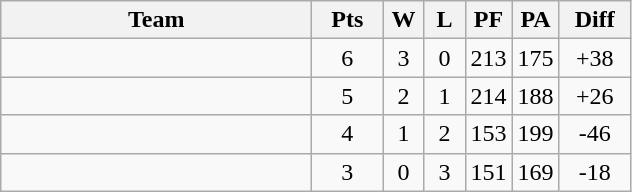<table class=wikitable style="text-align:center">
<tr>
<th width=200>Team</th>
<th width=40>Pts</th>
<th width=20>W</th>
<th width=20>L</th>
<th width=20>PF</th>
<th width=20>PA</th>
<th width=40>Diff</th>
</tr>
<tr>
<td style="text-align:left"></td>
<td>6</td>
<td>3</td>
<td>0</td>
<td>213</td>
<td>175</td>
<td>+38</td>
</tr>
<tr>
<td style="text-align:left"></td>
<td>5</td>
<td>2</td>
<td>1</td>
<td>214</td>
<td>188</td>
<td>+26</td>
</tr>
<tr>
<td style="text-align:left"></td>
<td>4</td>
<td>1</td>
<td>2</td>
<td>153</td>
<td>199</td>
<td>-46</td>
</tr>
<tr>
<td style="text-align:left"></td>
<td>3</td>
<td>0</td>
<td>3</td>
<td>151</td>
<td>169</td>
<td>-18</td>
</tr>
</table>
